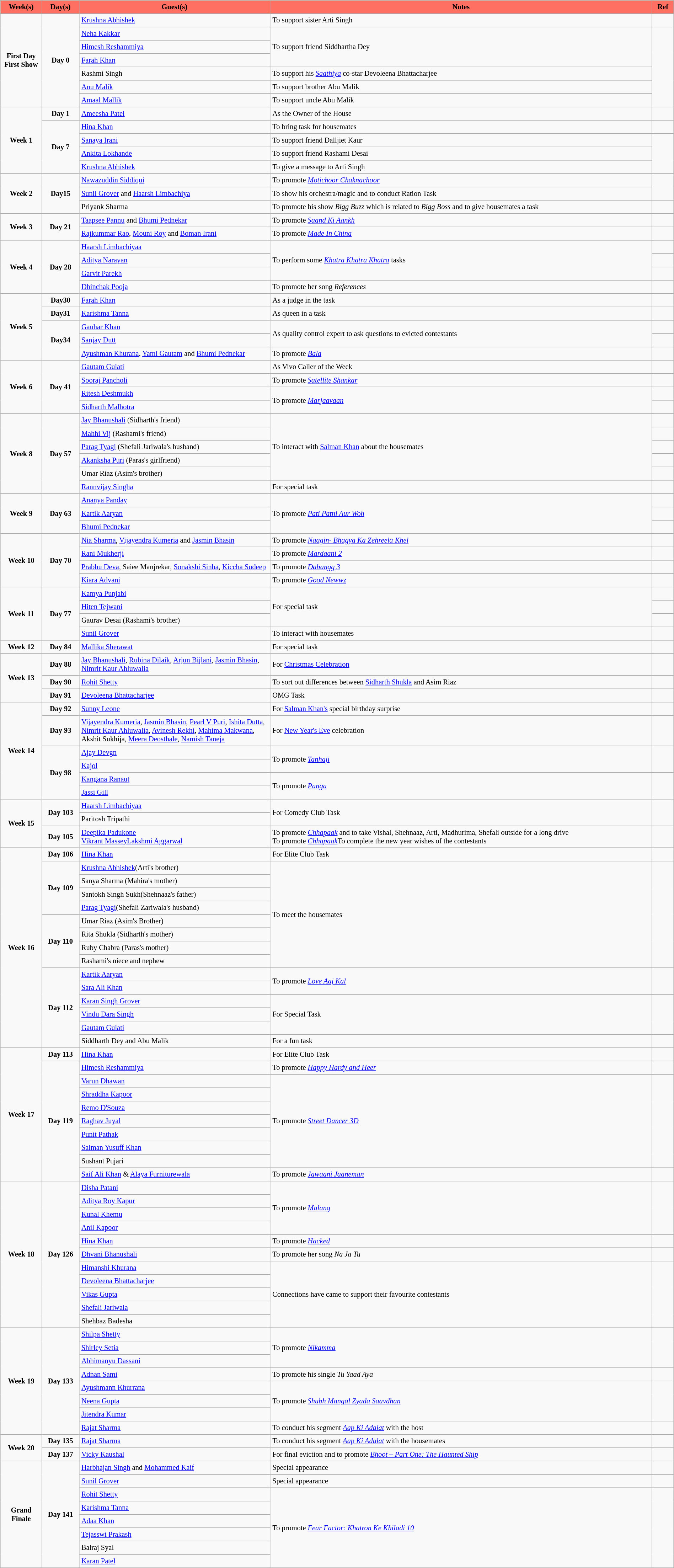<table border="2" cellpadding="4" cellspacing="0" style="margin: 1em 1em 1em 0;font-size:85%; background: #f9f9f9; border: 1px #aaa solid; border-collapse: collapse; width:100%;">
<tr style="background:#FF6F62; text-align:center">
<th width=2%>Week(s)</th>
<th width=2%>Day(s)</th>
<th width=15%>Guest(s)</th>
<th width=30%>Notes</th>
<th width=1%>Ref</th>
</tr>
<tr>
<th rowspan="7"><strong>First Day<br>First Show</strong></th>
<th rowspan="7">Day 0</th>
<td><a href='#'>Krushna Abhishek</a></td>
<td>To support sister Arti Singh</td>
<td></td>
</tr>
<tr>
<td><a href='#'>Neha Kakkar</a></td>
<td rowspan="3">To support friend Siddhartha Dey</td>
<td rowspan=6></td>
</tr>
<tr>
<td><a href='#'>Himesh Reshammiya</a></td>
</tr>
<tr>
<td><a href='#'>Farah Khan</a></td>
</tr>
<tr>
<td>Rashmi Singh</td>
<td>To support his <a href='#'><em>Saathiya</em></a> co-star Devoleena Bhattacharjee</td>
</tr>
<tr>
<td><a href='#'>Anu Malik</a></td>
<td>To support brother Abu Malik</td>
</tr>
<tr>
<td><a href='#'>Amaal Mallik</a></td>
<td>To support uncle Abu Malik</td>
</tr>
<tr>
<th rowspan="5"><strong>Week 1</strong></th>
<th>Day 1</th>
<td><a href='#'>Ameesha Patel</a></td>
<td>As the Owner of the House</td>
<td></td>
</tr>
<tr>
<th rowspan="4">Day 7</th>
<td><a href='#'>Hina Khan</a></td>
<td>To bring task for housemates</td>
<td></td>
</tr>
<tr>
<td><a href='#'>Sanaya Irani</a></td>
<td>To support friend Dalljiet Kaur</td>
<td rowspan=3></td>
</tr>
<tr>
<td><a href='#'>Ankita Lokhande</a></td>
<td>To support friend Rashami Desai</td>
</tr>
<tr>
<td><a href='#'>Krushna Abhishek</a></td>
<td>To give a message to Arti Singh</td>
</tr>
<tr>
<th rowspan="3">Week 2</th>
<th rowspan="3">Day15</th>
<td><a href='#'>Nawazuddin Siddiqui</a></td>
<td>To promote <em><a href='#'>Motichoor Chaknachoor</a></em></td>
<td rowspan="2"></td>
</tr>
<tr>
<td><a href='#'>Sunil Grover</a> and <a href='#'>Haarsh Limbachiya</a></td>
<td>To show his orchestra/magic and to conduct Ration Task</td>
</tr>
<tr>
<td>Priyank Sharma</td>
<td>To promote his show <em>Bigg Buzz</em> which is related to <em>Bigg Boss</em> and to give housemates a task</td>
<td></td>
</tr>
<tr>
<th rowspan="2">Week 3</th>
<th rowspan="2">Day 21</th>
<td><a href='#'>Taapsee Pannu</a> and <a href='#'>Bhumi Pednekar</a></td>
<td>To promote <em><a href='#'>Saand Ki Aankh</a></em></td>
<td></td>
</tr>
<tr>
<td><a href='#'>Rajkummar Rao</a>, <a href='#'>Mouni Roy</a> and <a href='#'>Boman Irani</a></td>
<td>To promote <a href='#'><em>Made In China</em></a></td>
<td></td>
</tr>
<tr>
<th rowspan=4>Week 4</th>
<th rowspan=4>Day 28</th>
<td><a href='#'>Haarsh Limbachiyaa</a></td>
<td rowspan="3">To perform some <em><a href='#'>Khatra Khatra Khatra</a></em> tasks</td>
<td></td>
</tr>
<tr>
<td><a href='#'>Aditya Narayan</a></td>
<td></td>
</tr>
<tr>
<td><a href='#'>Garvit Parekh</a></td>
<td></td>
</tr>
<tr>
<td><a href='#'>Dhinchak Pooja</a></td>
<td>To promote her song <em>References</em></td>
<td></td>
</tr>
<tr>
<th rowspan="5">Week 5</th>
<th>Day30</th>
<td><a href='#'>Farah Khan</a></td>
<td>As a judge in the task</td>
<td></td>
</tr>
<tr>
<th>Day31</th>
<td><a href='#'>Karishma Tanna</a></td>
<td>As queen in a task</td>
<td></td>
</tr>
<tr>
<th rowspan="3">Day34</th>
<td><a href='#'>Gauhar Khan</a></td>
<td rowspan="2">As quality control expert to ask questions to evicted contestants</td>
<td></td>
</tr>
<tr>
<td><a href='#'>Sanjay Dutt</a></td>
<td></td>
</tr>
<tr>
<td><a href='#'>Ayushman Khurana</a>, <a href='#'>Yami Gautam</a> and <a href='#'>Bhumi Pednekar</a></td>
<td>To promote <a href='#'><em>Bala</em></a></td>
<td></td>
</tr>
<tr>
<th rowspan="4">Week 6</th>
<th rowspan="4">Day 41</th>
<td><a href='#'>Gautam Gulati</a></td>
<td>As Vivo Caller of the Week</td>
<td></td>
</tr>
<tr>
<td><a href='#'>Sooraj Pancholi</a></td>
<td>To promote <em><a href='#'>Satellite Shankar</a></em></td>
<td></td>
</tr>
<tr>
<td><a href='#'>Ritesh Deshmukh</a></td>
<td rowspan="2">To promote <em><a href='#'>Marjaavaan</a></em></td>
<td></td>
</tr>
<tr>
<td><a href='#'>Sidharth Malhotra</a></td>
<td></td>
</tr>
<tr>
<th rowspan="6">Week 8</th>
<th rowspan="6">Day 57</th>
<td><a href='#'>Jay Bhanushali</a> (Sidharth's friend)</td>
<td rowspan="5">To interact with <a href='#'>Salman Khan</a> about the housemates</td>
<td></td>
</tr>
<tr>
<td><a href='#'>Mahhi Vij</a> (Rashami's friend)</td>
<td></td>
</tr>
<tr>
<td><a href='#'>Parag Tyagi</a> (Shefali Jariwala's husband)</td>
<td></td>
</tr>
<tr>
<td><a href='#'>Akanksha Puri</a> (Paras's girlfriend)</td>
<td></td>
</tr>
<tr>
<td>Umar Riaz (Asim's brother)</td>
<td></td>
</tr>
<tr>
<td><a href='#'>Rannvijay Singha</a></td>
<td>For special task</td>
<td></td>
</tr>
<tr>
<th rowspan="3">Week 9</th>
<th rowspan="3">Day 63</th>
<td><a href='#'>Ananya Panday</a></td>
<td rowspan="3">To promote <a href='#'><em>Pati Patni Aur Woh</em></a></td>
<td></td>
</tr>
<tr>
<td><a href='#'>Kartik Aaryan</a></td>
<td></td>
</tr>
<tr>
<td><a href='#'>Bhumi Pednekar</a></td>
<td></td>
</tr>
<tr>
<th rowspan="4">Week 10</th>
<th rowspan="4">Day 70</th>
<td><a href='#'>Nia Sharma</a>, <a href='#'>Vijayendra Kumeria</a> and <a href='#'>Jasmin Bhasin</a></td>
<td>To promote <a href='#'><em>Naagin- Bhagya Ka Zehreela Khel</em></a></td>
<td></td>
</tr>
<tr>
<td><a href='#'>Rani Mukherji</a></td>
<td>To promote <em><a href='#'>Mardaani 2</a></em></td>
<td></td>
</tr>
<tr>
<td><a href='#'>Prabhu Deva</a>, Saiee Manjrekar, <a href='#'>Sonakshi Sinha</a>, <a href='#'>Kiccha Sudeep</a></td>
<td>To promote <em><a href='#'>Dabangg 3</a></em></td>
<td></td>
</tr>
<tr>
<td><a href='#'>Kiara Advani</a></td>
<td>To promote <em><a href='#'>Good Newwz</a></em></td>
<td></td>
</tr>
<tr>
<th rowspan="4">Week 11</th>
<th rowspan="4">Day 77</th>
<td><a href='#'>Kamya Punjabi</a></td>
<td rowspan="3">For special task</td>
<td></td>
</tr>
<tr>
<td><a href='#'>Hiten Tejwani</a></td>
<td></td>
</tr>
<tr>
<td>Gaurav Desai (Rashami's brother)</td>
<td></td>
</tr>
<tr>
<td><a href='#'>Sunil Grover</a></td>
<td>To interact with housemates</td>
<td></td>
</tr>
<tr>
<th>Week 12</th>
<th>Day 84</th>
<td><a href='#'>Mallika Sherawat</a></td>
<td>For special task</td>
<td></td>
</tr>
<tr>
<th rowspan="3">Week 13</th>
<th>Day 88</th>
<td><a href='#'>Jay Bhanushali</a>, <a href='#'>Rubina Dilaik</a>, <a href='#'>Arjun Bijlani</a>, <a href='#'>Jasmin Bhasin</a>, <a href='#'>Nimrit Kaur Ahluwalia</a></td>
<td>For <a href='#'>Christmas Celebration</a></td>
<td></td>
</tr>
<tr>
<th>Day 90</th>
<td><a href='#'>Rohit Shetty</a></td>
<td>To sort out differences between <a href='#'>Sidharth Shukla</a> and Asim Riaz</td>
<td></td>
</tr>
<tr>
<th>Day 91</th>
<td><a href='#'>Devoleena Bhattacharjee</a></td>
<td>OMG Task</td>
<td></td>
</tr>
<tr>
<th rowspan="6">Week 14</th>
<th>Day 92</th>
<td><a href='#'>Sunny Leone</a></td>
<td>For <a href='#'>Salman Khan's</a> special birthday surprise</td>
<td></td>
</tr>
<tr>
<th>Day 93</th>
<td><a href='#'>Vijayendra Kumeria</a>, <a href='#'>Jasmin Bhasin</a>, <a href='#'>Pearl V Puri</a>, <a href='#'>Ishita Dutta</a>, <a href='#'>Nimrit Kaur Ahluwalia</a>, <a href='#'>Avinesh Rekhi</a>, <a href='#'>Mahima Makwana</a>, Akshit Sukhija, <a href='#'>Meera Deosthale</a>, <a href='#'>Namish Taneja</a></td>
<td>For <a href='#'>New Year's Eve</a> celebration</td>
<td></td>
</tr>
<tr>
<th rowspan="4">Day 98</th>
<td><a href='#'>Ajay Devgn</a></td>
<td rowspan="2">To promote <em><a href='#'>Tanhaji</a></em></td>
<td rowspan="2"></td>
</tr>
<tr>
<td><a href='#'>Kajol</a></td>
</tr>
<tr>
<td><a href='#'>Kangana Ranaut</a></td>
<td rowspan="2">To promote <a href='#'><em>Panga</em></a></td>
<td rowspan="2"></td>
</tr>
<tr>
<td><a href='#'>Jassi Gill</a></td>
</tr>
<tr>
<th rowspan="3">Week 15</th>
<th rowspan="2">Day 103</th>
<td><a href='#'>Haarsh Limbachiyaa</a></td>
<td rowspan="2">For Comedy Club Task</td>
<td rowspan="2"></td>
</tr>
<tr>
<td>Paritosh Tripathi</td>
</tr>
<tr>
<th>Day 105</th>
<td><a href='#'>Deepika Padukone</a><br><a href='#'>Vikrant Massey</a><a href='#'>Lakshmi Aggarwal</a></td>
<td>To promote <em><a href='#'>Chhapaak</a></em> and to take Vishal, Shehnaaz, Arti, Madhurima, Shefali outside for a long drive<br>To promote <em><a href='#'>Chhapaak</a></em>To complete the new year wishes of the contestants</td>
<td></td>
</tr>
<tr>
<th rowspan="15">Week 16</th>
<th>Day 106</th>
<td><a href='#'>Hina Khan</a></td>
<td>For Elite Club Task</td>
<td></td>
</tr>
<tr>
<th rowspan="4">Day 109</th>
<td><a href='#'>Krushna Abhishek</a>(Arti's brother)</td>
<td rowspan="8">To meet the housemates</td>
</tr>
<tr>
<td>Sanya Sharma (Mahira's mother)</td>
</tr>
<tr>
<td>Santokh Singh Sukh(Shehnaaz's father)</td>
</tr>
<tr>
<td><a href='#'>Parag Tyagi</a>(Shefali Zariwala's husband)</td>
</tr>
<tr>
<th rowspan="4">Day 110</th>
<td>Umar Riaz (Asim's Brother)</td>
</tr>
<tr>
<td>Rita Shukla (Sidharth's mother)</td>
</tr>
<tr>
<td>Ruby Chabra (Paras's mother)</td>
</tr>
<tr>
<td>Rashami's niece and nephew</td>
</tr>
<tr>
<th rowspan="6">Day 112</th>
<td><a href='#'>Kartik Aaryan</a></td>
<td rowspan="2">To promote <a href='#'><em>Love Aaj Kal</em></a></td>
<td rowspan="2"></td>
</tr>
<tr>
<td><a href='#'>Sara Ali Khan</a></td>
</tr>
<tr>
<td><a href='#'>Karan Singh Grover</a></td>
<td rowspan="3">For Special Task</td>
<td rowspan="3"></td>
</tr>
<tr>
<td><a href='#'>Vindu Dara Singh</a></td>
</tr>
<tr>
<td><a href='#'>Gautam Gulati</a></td>
</tr>
<tr>
<td>Siddharth Dey and Abu Malik</td>
<td>For a fun task</td>
<td></td>
</tr>
<tr>
<th rowspan="10">Week 17</th>
<th>Day 113</th>
<td><a href='#'>Hina Khan</a></td>
<td>For Elite Club Task</td>
</tr>
<tr>
<th rowspan="9">Day 119</th>
<td><a href='#'>Himesh Reshammiya</a></td>
<td>To promote <em><a href='#'>Happy Hardy and Heer</a></em></td>
<td></td>
</tr>
<tr>
<td><a href='#'>Varun Dhawan</a></td>
<td rowspan="7">To promote <em><a href='#'>Street Dancer 3D</a></em></td>
<td rowspan="7"></td>
</tr>
<tr>
<td><a href='#'>Shraddha Kapoor</a></td>
</tr>
<tr>
<td><a href='#'>Remo D'Souza</a></td>
</tr>
<tr>
<td><a href='#'>Raghav Juyal</a></td>
</tr>
<tr>
<td><a href='#'>Punit Pathak</a></td>
</tr>
<tr>
<td><a href='#'>Salman Yusuff Khan</a></td>
</tr>
<tr>
<td>Sushant Pujari</td>
</tr>
<tr>
<td><a href='#'>Saif Ali Khan</a> & <a href='#'>Alaya Furniturewala</a></td>
<td>To promote <em><a href='#'>Jawaani Jaaneman</a></em></td>
<td></td>
</tr>
<tr>
<th rowspan="11">Week 18</th>
<th rowspan="11">Day 126</th>
<td><a href='#'>Disha Patani</a></td>
<td rowspan="4">To promote <a href='#'><em>Malang</em></a></td>
<td rowspan="4"></td>
</tr>
<tr>
<td><a href='#'>Aditya Roy Kapur</a></td>
</tr>
<tr>
<td><a href='#'>Kunal Khemu</a></td>
</tr>
<tr>
<td><a href='#'>Anil Kapoor</a></td>
</tr>
<tr>
<td><a href='#'>Hina Khan</a></td>
<td>To promote <a href='#'><em>Hacked</em></a></td>
<td></td>
</tr>
<tr>
<td><a href='#'>Dhvani Bhanushali</a></td>
<td>To promote her song <em>Na Ja Tu</em></td>
<td></td>
</tr>
<tr>
<td><a href='#'>Himanshi Khurana</a></td>
<td rowspan="5">Connections have came to support their favourite contestants</td>
<td rowspan="5"></td>
</tr>
<tr>
<td><a href='#'>Devoleena Bhattacharjee</a></td>
</tr>
<tr>
<td><a href='#'>Vikas Gupta</a></td>
</tr>
<tr>
<td><a href='#'>Shefali Jariwala</a></td>
</tr>
<tr>
<td>Shehbaz Badesha</td>
</tr>
<tr>
<th rowspan="8">Week 19</th>
<th rowspan="8">Day 133</th>
<td><a href='#'>Shilpa Shetty</a></td>
<td rowspan="3">To promote <em><a href='#'>Nikamma</a></em></td>
<td rowspan="3"></td>
</tr>
<tr>
<td><a href='#'>Shirley Setia</a></td>
</tr>
<tr>
<td><a href='#'>Abhimanyu Dassani</a></td>
</tr>
<tr>
<td><a href='#'>Adnan Sami</a></td>
<td>To promote his single <em>Tu Yaad Aya</em></td>
<td></td>
</tr>
<tr>
<td><a href='#'>Ayushmann Khurrana</a></td>
<td rowspan="3">To promote <em><a href='#'>Shubh Mangal Zyada Saavdhan</a></em></td>
<td rowspan="3"></td>
</tr>
<tr>
<td><a href='#'>Neena Gupta</a></td>
</tr>
<tr>
<td><a href='#'>Jitendra Kumar</a></td>
</tr>
<tr>
<td><a href='#'>Rajat Sharma</a></td>
<td>To conduct his segment <em><a href='#'>Aap Ki Adalat</a></em> with the host</td>
<td></td>
</tr>
<tr>
<th rowspan="2">Week 20</th>
<th>Day 135</th>
<td><a href='#'>Rajat Sharma</a></td>
<td>To conduct his segment <em><a href='#'>Aap Ki Adalat</a></em> with the housemates</td>
<td></td>
</tr>
<tr>
<th>Day 137</th>
<td><a href='#'>Vicky Kaushal</a></td>
<td>For final eviction and to promote <em><a href='#'>Bhoot – Part One: The Haunted Ship</a></em></td>
<td></td>
</tr>
<tr>
<th rowspan="8">Grand<br>Finale</th>
<th rowspan="8">Day 141</th>
<td><a href='#'>Harbhajan Singh</a> and <a href='#'>Mohammed Kaif</a></td>
<td>Special appearance</td>
<td></td>
</tr>
<tr>
<td><a href='#'>Sunil Grover</a></td>
<td>Special appearance</td>
<td></td>
</tr>
<tr>
<td><a href='#'>Rohit Shetty</a></td>
<td rowspan="6">To promote <em><a href='#'>Fear Factor: Khatron Ke Khiladi 10</a></em></td>
<td rowspan="6"></td>
</tr>
<tr>
<td><a href='#'>Karishma Tanna</a></td>
</tr>
<tr>
<td><a href='#'>Adaa Khan</a></td>
</tr>
<tr>
<td><a href='#'>Tejasswi Prakash</a></td>
</tr>
<tr>
<td>Balraj Syal</td>
</tr>
<tr>
<td><a href='#'>Karan Patel</a></td>
</tr>
</table>
